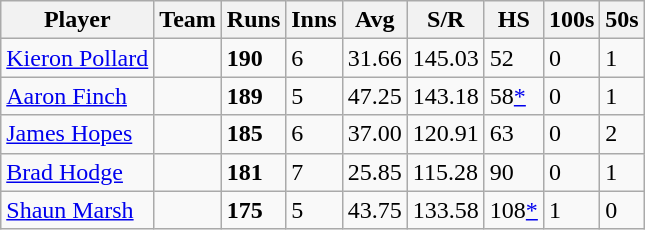<table class="wikitable">
<tr>
<th>Player</th>
<th>Team</th>
<th>Runs</th>
<th>Inns</th>
<th>Avg</th>
<th>S/R</th>
<th>HS</th>
<th>100s</th>
<th>50s</th>
</tr>
<tr>
<td><a href='#'>Kieron Pollard</a></td>
<td></td>
<td><strong>190</strong></td>
<td>6</td>
<td>31.66</td>
<td>145.03</td>
<td>52</td>
<td>0</td>
<td>1</td>
</tr>
<tr>
<td><a href='#'>Aaron Finch</a></td>
<td></td>
<td><strong>189</strong></td>
<td>5</td>
<td>47.25</td>
<td>143.18</td>
<td>58<a href='#'>*</a></td>
<td>0</td>
<td>1</td>
</tr>
<tr>
<td><a href='#'>James Hopes</a></td>
<td></td>
<td><strong>185</strong></td>
<td>6</td>
<td>37.00</td>
<td>120.91</td>
<td>63</td>
<td>0</td>
<td>2</td>
</tr>
<tr>
<td><a href='#'>Brad Hodge</a></td>
<td></td>
<td><strong>181</strong></td>
<td>7</td>
<td>25.85</td>
<td>115.28</td>
<td>90</td>
<td>0</td>
<td>1</td>
</tr>
<tr>
<td><a href='#'>Shaun Marsh</a></td>
<td></td>
<td><strong>175</strong></td>
<td>5</td>
<td>43.75</td>
<td>133.58</td>
<td>108<a href='#'>*</a></td>
<td>1</td>
<td>0</td>
</tr>
</table>
